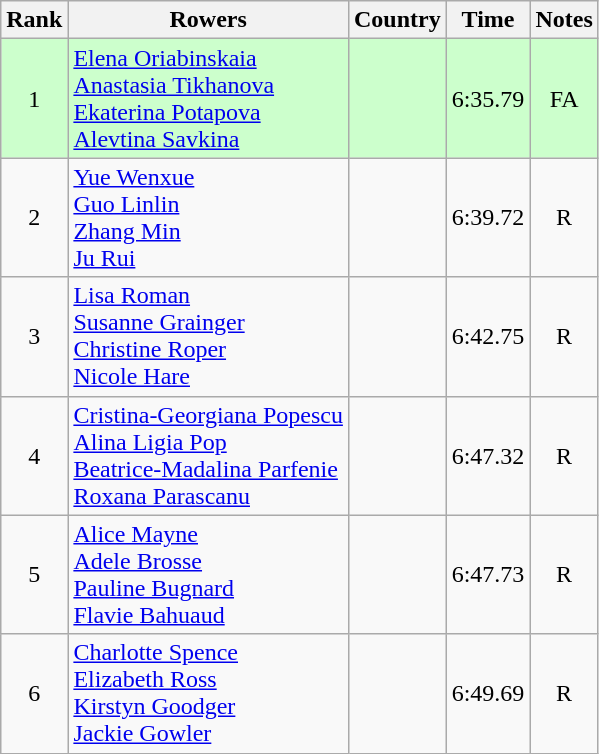<table class="wikitable" style="text-align:center">
<tr>
<th>Rank</th>
<th>Rowers</th>
<th>Country</th>
<th>Time</th>
<th>Notes</th>
</tr>
<tr bgcolor=ccffcc>
<td>1</td>
<td align="left"><a href='#'>Elena Oriabinskaia</a><br><a href='#'>Anastasia Tikhanova</a><br><a href='#'>Ekaterina Potapova</a><br><a href='#'>Alevtina Savkina</a></td>
<td align="left"></td>
<td>6:35.79</td>
<td>FA</td>
</tr>
<tr>
<td>2</td>
<td align="left"><a href='#'>Yue Wenxue</a><br><a href='#'>Guo Linlin</a><br><a href='#'>Zhang Min</a><br><a href='#'>Ju Rui</a></td>
<td align="left"></td>
<td>6:39.72</td>
<td>R</td>
</tr>
<tr>
<td>3</td>
<td align="left"><a href='#'>Lisa Roman</a><br><a href='#'>Susanne Grainger</a><br><a href='#'>Christine Roper</a><br><a href='#'>Nicole Hare</a></td>
<td align="left"></td>
<td>6:42.75</td>
<td>R</td>
</tr>
<tr>
<td>4</td>
<td align="left"><a href='#'>Cristina-Georgiana Popescu</a><br><a href='#'>Alina Ligia Pop</a><br><a href='#'>Beatrice-Madalina Parfenie</a><br><a href='#'>Roxana Parascanu</a></td>
<td align="left"></td>
<td>6:47.32</td>
<td>R</td>
</tr>
<tr>
<td>5</td>
<td align="left"><a href='#'>Alice Mayne</a><br><a href='#'>Adele Brosse</a><br><a href='#'>Pauline Bugnard</a><br><a href='#'>Flavie Bahuaud</a></td>
<td align="left"></td>
<td>6:47.73</td>
<td>R</td>
</tr>
<tr>
<td>6</td>
<td align="left"><a href='#'>Charlotte Spence</a><br><a href='#'>Elizabeth Ross</a><br><a href='#'>Kirstyn Goodger</a><br><a href='#'>Jackie Gowler</a></td>
<td align="left"></td>
<td>6:49.69</td>
<td>R</td>
</tr>
</table>
